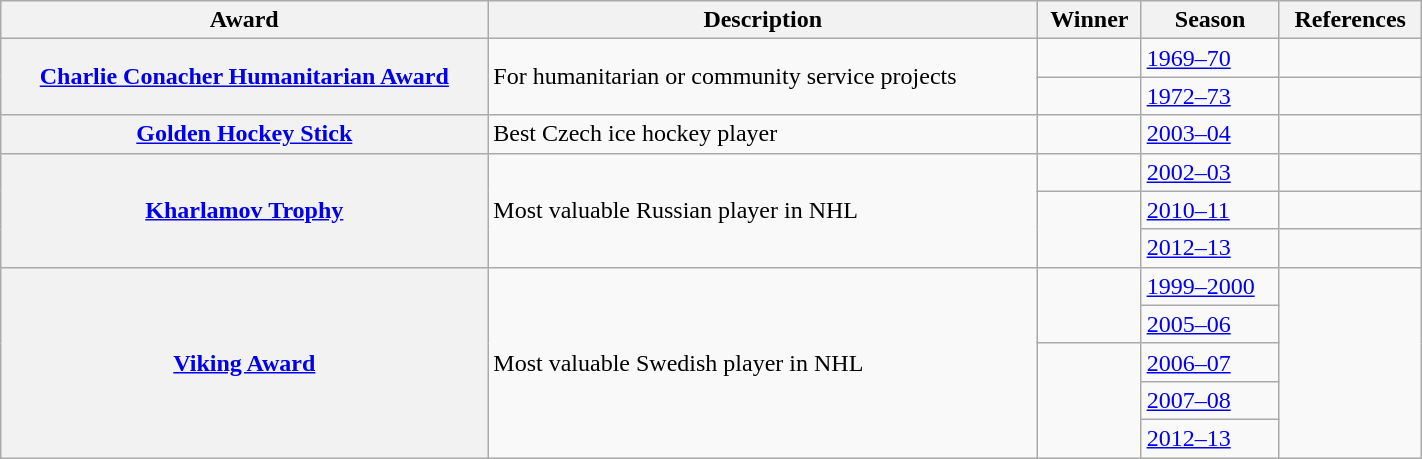<table class="wikitable sortable" width="75%">
<tr>
<th scope="col">Award</th>
<th scope="col" class="unsortable">Description</th>
<th scope="col">Winner</th>
<th scope="col">Season</th>
<th scope="col" class="unsortable">References</th>
</tr>
<tr>
<th scope="row" rowspan="2"><a href='#'>Charlie Conacher Humanitarian Award</a></th>
<td rowspan="2">For humanitarian or community service projects</td>
<td></td>
<td><a href='#'>1969–70</a></td>
<td></td>
</tr>
<tr>
<td></td>
<td><a href='#'>1972–73</a></td>
<td></td>
</tr>
<tr>
<th scope="row"><a href='#'>Golden Hockey Stick</a></th>
<td>Best Czech ice hockey player</td>
<td></td>
<td><a href='#'>2003–04</a></td>
<td></td>
</tr>
<tr>
<th scope="row" rowspan="3"><a href='#'>Kharlamov Trophy</a></th>
<td rowspan="3">Most valuable Russian player in NHL</td>
<td></td>
<td><a href='#'>2002–03</a></td>
<td></td>
</tr>
<tr>
<td rowspan="2"></td>
<td><a href='#'>2010–11</a></td>
<td></td>
</tr>
<tr>
<td><a href='#'>2012–13</a></td>
<td></td>
</tr>
<tr>
<th scope="row" rowspan="5"><a href='#'>Viking Award</a></th>
<td rowspan="5">Most valuable Swedish player in NHL</td>
<td rowspan="2"></td>
<td><a href='#'>1999–2000</a></td>
<td rowspan="5"></td>
</tr>
<tr>
<td><a href='#'>2005–06</a></td>
</tr>
<tr>
<td rowspan="3"></td>
<td><a href='#'>2006–07</a></td>
</tr>
<tr>
<td><a href='#'>2007–08</a></td>
</tr>
<tr>
<td><a href='#'>2012–13</a></td>
</tr>
</table>
